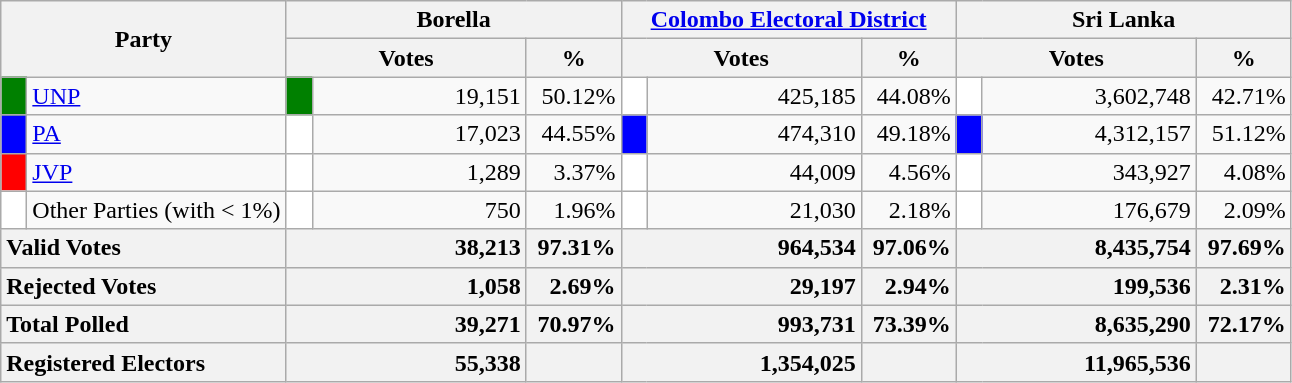<table class="wikitable">
<tr>
<th colspan="2" width="144px"rowspan="2">Party</th>
<th colspan="3" width="216px">Borella</th>
<th colspan="3" width="216px"><a href='#'>Colombo Electoral District</a></th>
<th colspan="3" width="216px">Sri Lanka</th>
</tr>
<tr>
<th colspan="2" width="144px">Votes</th>
<th>%</th>
<th colspan="2" width="144px">Votes</th>
<th>%</th>
<th colspan="2" width="144px">Votes</th>
<th>%</th>
</tr>
<tr>
<td style="background-color:green;" width="10px"></td>
<td style="text-align:left;"><a href='#'>UNP</a></td>
<td style="background-color:green;" width="10px"></td>
<td style="text-align:right;">19,151</td>
<td style="text-align:right;">50.12%</td>
<td style="background-color:white;" width="10px"></td>
<td style="text-align:right;">425,185</td>
<td style="text-align:right;">44.08%</td>
<td style="background-color:white;" width="10px"></td>
<td style="text-align:right;">3,602,748</td>
<td style="text-align:right;">42.71%</td>
</tr>
<tr>
<td style="background-color:blue;" width="10px"></td>
<td style="text-align:left;"><a href='#'>PA</a></td>
<td style="background-color:white;" width="10px"></td>
<td style="text-align:right;">17,023</td>
<td style="text-align:right;">44.55%</td>
<td style="background-color:blue;" width="10px"></td>
<td style="text-align:right;">474,310</td>
<td style="text-align:right;">49.18%</td>
<td style="background-color:blue;" width="10px"></td>
<td style="text-align:right;">4,312,157</td>
<td style="text-align:right;">51.12%</td>
</tr>
<tr>
<td style="background-color:red;" width="10px"></td>
<td style="text-align:left;"><a href='#'>JVP</a></td>
<td style="background-color:white;" width="10px"></td>
<td style="text-align:right;">1,289</td>
<td style="text-align:right;">3.37%</td>
<td style="background-color:white;" width="10px"></td>
<td style="text-align:right;">44,009</td>
<td style="text-align:right;">4.56%</td>
<td style="background-color:white;" width="10px"></td>
<td style="text-align:right;">343,927</td>
<td style="text-align:right;">4.08%</td>
</tr>
<tr>
<td style="background-color:white;" width="10px"></td>
<td style="text-align:left;">Other Parties (with < 1%)</td>
<td style="background-color:white;" width="10px"></td>
<td style="text-align:right;">750</td>
<td style="text-align:right;">1.96%</td>
<td style="background-color:white;" width="10px"></td>
<td style="text-align:right;">21,030</td>
<td style="text-align:right;">2.18%</td>
<td style="background-color:white;" width="10px"></td>
<td style="text-align:right;">176,679</td>
<td style="text-align:right;">2.09%</td>
</tr>
<tr>
<th colspan="2" width="144px"style="text-align:left;">Valid Votes</th>
<th style="text-align:right;"colspan="2" width="144px">38,213</th>
<th style="text-align:right;">97.31%</th>
<th style="text-align:right;"colspan="2" width="144px">964,534</th>
<th style="text-align:right;">97.06%</th>
<th style="text-align:right;"colspan="2" width="144px">8,435,754</th>
<th style="text-align:right;">97.69%</th>
</tr>
<tr>
<th colspan="2" width="144px"style="text-align:left;">Rejected Votes</th>
<th style="text-align:right;"colspan="2" width="144px">1,058</th>
<th style="text-align:right;">2.69%</th>
<th style="text-align:right;"colspan="2" width="144px">29,197</th>
<th style="text-align:right;">2.94%</th>
<th style="text-align:right;"colspan="2" width="144px">199,536</th>
<th style="text-align:right;">2.31%</th>
</tr>
<tr>
<th colspan="2" width="144px"style="text-align:left;">Total Polled</th>
<th style="text-align:right;"colspan="2" width="144px">39,271</th>
<th style="text-align:right;">70.97%</th>
<th style="text-align:right;"colspan="2" width="144px">993,731</th>
<th style="text-align:right;">73.39%</th>
<th style="text-align:right;"colspan="2" width="144px">8,635,290</th>
<th style="text-align:right;">72.17%</th>
</tr>
<tr>
<th colspan="2" width="144px"style="text-align:left;">Registered Electors</th>
<th style="text-align:right;"colspan="2" width="144px">55,338</th>
<th></th>
<th style="text-align:right;"colspan="2" width="144px">1,354,025</th>
<th></th>
<th style="text-align:right;"colspan="2" width="144px">11,965,536</th>
<th></th>
</tr>
</table>
